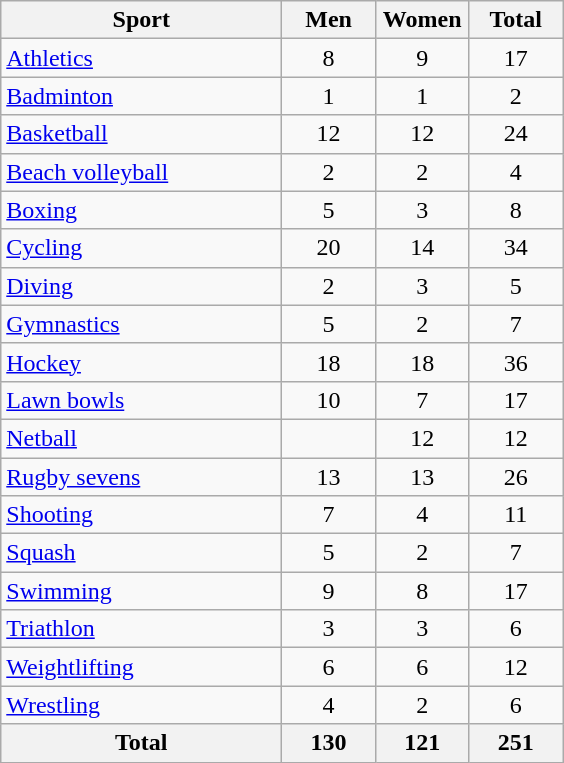<table class="wikitable sortable" style="text-align:center;">
<tr>
<th width=180>Sport</th>
<th width=55>Men</th>
<th width=55>Women</th>
<th width=55>Total</th>
</tr>
<tr>
<td align=left><a href='#'>Athletics</a></td>
<td>8</td>
<td>9</td>
<td>17</td>
</tr>
<tr>
<td align=left><a href='#'>Badminton</a></td>
<td>1</td>
<td>1</td>
<td>2</td>
</tr>
<tr>
<td align=left><a href='#'>Basketball</a></td>
<td>12</td>
<td>12</td>
<td>24</td>
</tr>
<tr>
<td align=left><a href='#'>Beach volleyball</a></td>
<td>2</td>
<td>2</td>
<td>4</td>
</tr>
<tr>
<td align=left><a href='#'>Boxing</a></td>
<td>5</td>
<td>3</td>
<td>8</td>
</tr>
<tr>
<td align=left><a href='#'>Cycling</a></td>
<td>20</td>
<td>14</td>
<td>34</td>
</tr>
<tr>
<td align=left><a href='#'>Diving</a></td>
<td>2</td>
<td>3</td>
<td>5</td>
</tr>
<tr>
<td align=left><a href='#'>Gymnastics</a></td>
<td>5</td>
<td>2</td>
<td>7</td>
</tr>
<tr>
<td align=left><a href='#'>Hockey</a></td>
<td>18</td>
<td>18</td>
<td>36</td>
</tr>
<tr>
<td align=left><a href='#'>Lawn bowls</a></td>
<td>10</td>
<td>7</td>
<td>17</td>
</tr>
<tr>
<td align=left><a href='#'>Netball</a></td>
<td></td>
<td>12</td>
<td>12</td>
</tr>
<tr>
<td align=left><a href='#'>Rugby sevens</a></td>
<td>13</td>
<td>13</td>
<td>26</td>
</tr>
<tr>
<td align=left><a href='#'>Shooting</a></td>
<td>7</td>
<td>4</td>
<td>11</td>
</tr>
<tr>
<td align=left><a href='#'>Squash</a></td>
<td>5</td>
<td>2</td>
<td>7</td>
</tr>
<tr>
<td align=left><a href='#'>Swimming</a></td>
<td>9</td>
<td>8</td>
<td>17</td>
</tr>
<tr>
<td align=left><a href='#'>Triathlon</a></td>
<td>3</td>
<td>3</td>
<td>6</td>
</tr>
<tr>
<td align=left><a href='#'>Weightlifting</a></td>
<td>6</td>
<td>6</td>
<td>12</td>
</tr>
<tr>
<td align=left><a href='#'>Wrestling</a></td>
<td>4</td>
<td>2</td>
<td>6</td>
</tr>
<tr>
<th>Total</th>
<th>130</th>
<th>121</th>
<th>251</th>
</tr>
</table>
